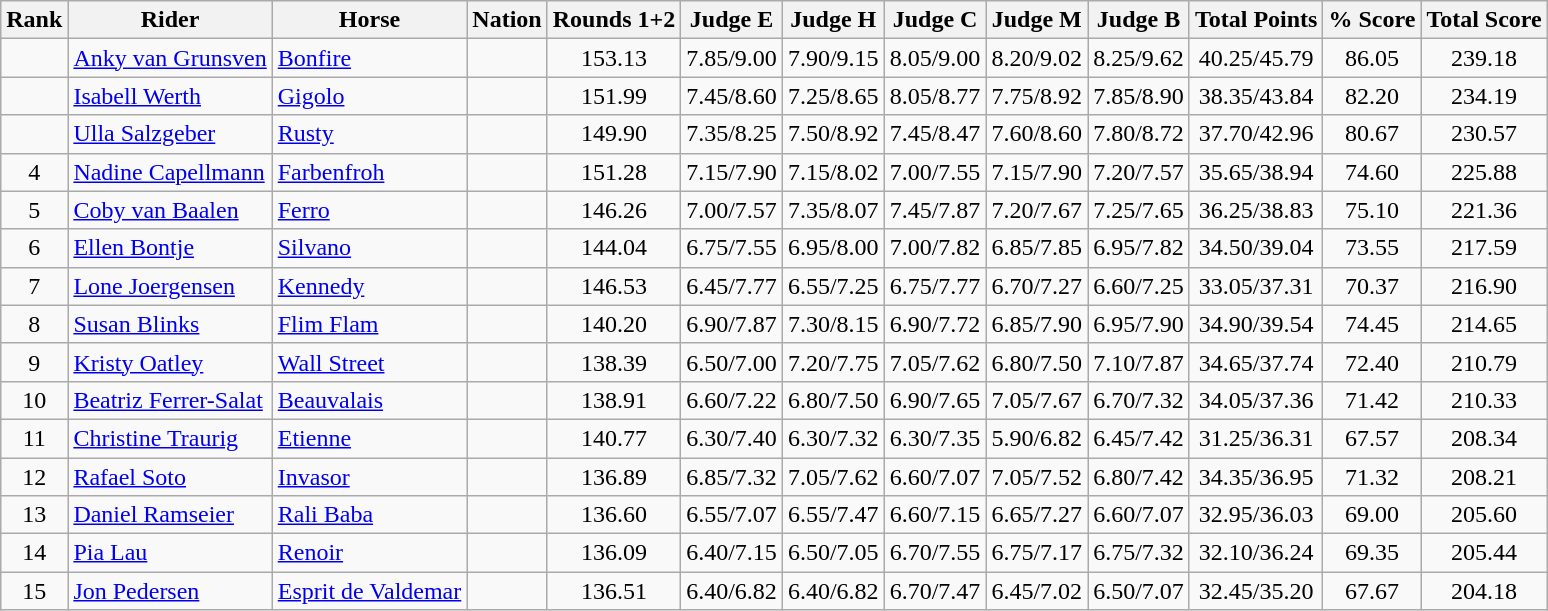<table class="wikitable sortable" style="text-align:center">
<tr>
<th>Rank</th>
<th>Rider</th>
<th>Horse</th>
<th>Nation</th>
<th>Rounds 1+2</th>
<th>Judge E</th>
<th>Judge H</th>
<th>Judge C</th>
<th>Judge M</th>
<th>Judge B</th>
<th>Total Points</th>
<th>% Score</th>
<th>Total Score</th>
</tr>
<tr>
<td></td>
<td align=left><a href='#'>Anky van Grunsven</a></td>
<td align=left><a href='#'>Bonfire</a></td>
<td align=left></td>
<td>153.13</td>
<td>7.85/9.00</td>
<td>7.90/9.15</td>
<td>8.05/9.00</td>
<td>8.20/9.02</td>
<td>8.25/9.62</td>
<td>40.25/45.79</td>
<td>86.05</td>
<td>239.18</td>
</tr>
<tr>
<td></td>
<td align=left><a href='#'>Isabell Werth</a></td>
<td align=left><a href='#'>Gigolo</a></td>
<td align=left></td>
<td>151.99</td>
<td>7.45/8.60</td>
<td>7.25/8.65</td>
<td>8.05/8.77</td>
<td>7.75/8.92</td>
<td>7.85/8.90</td>
<td>38.35/43.84</td>
<td>82.20</td>
<td>234.19</td>
</tr>
<tr>
<td></td>
<td align=left><a href='#'>Ulla Salzgeber</a></td>
<td align=left><a href='#'>Rusty</a></td>
<td align=left></td>
<td>149.90</td>
<td>7.35/8.25</td>
<td>7.50/8.92</td>
<td>7.45/8.47</td>
<td>7.60/8.60</td>
<td>7.80/8.72</td>
<td>37.70/42.96</td>
<td>80.67</td>
<td>230.57</td>
</tr>
<tr>
<td>4</td>
<td align=left><a href='#'>Nadine Capellmann</a></td>
<td align=left><a href='#'>Farbenfroh</a></td>
<td align=left></td>
<td>151.28</td>
<td>7.15/7.90</td>
<td>7.15/8.02</td>
<td>7.00/7.55</td>
<td>7.15/7.90</td>
<td>7.20/7.57</td>
<td>35.65/38.94</td>
<td>74.60</td>
<td>225.88</td>
</tr>
<tr>
<td>5</td>
<td align=left><a href='#'>Coby van Baalen</a></td>
<td align=left><a href='#'>Ferro</a></td>
<td align=left></td>
<td>146.26</td>
<td>7.00/7.57</td>
<td>7.35/8.07</td>
<td>7.45/7.87</td>
<td>7.20/7.67</td>
<td>7.25/7.65</td>
<td>36.25/38.83</td>
<td>75.10</td>
<td>221.36</td>
</tr>
<tr>
<td>6</td>
<td align=left><a href='#'>Ellen Bontje</a></td>
<td align=left><a href='#'>Silvano</a></td>
<td align=left></td>
<td>144.04</td>
<td>6.75/7.55</td>
<td>6.95/8.00</td>
<td>7.00/7.82</td>
<td>6.85/7.85</td>
<td>6.95/7.82</td>
<td>34.50/39.04</td>
<td>73.55</td>
<td>217.59</td>
</tr>
<tr>
<td>7</td>
<td align=left><a href='#'>Lone Joergensen</a></td>
<td align=left><a href='#'>Kennedy</a></td>
<td align=left></td>
<td>146.53</td>
<td>6.45/7.77</td>
<td>6.55/7.25</td>
<td>6.75/7.77</td>
<td>6.70/7.27</td>
<td>6.60/7.25</td>
<td>33.05/37.31</td>
<td>70.37</td>
<td>216.90</td>
</tr>
<tr>
<td>8</td>
<td align=left><a href='#'>Susan Blinks</a></td>
<td align=left><a href='#'>Flim Flam</a></td>
<td align=left></td>
<td>140.20</td>
<td>6.90/7.87</td>
<td>7.30/8.15</td>
<td>6.90/7.72</td>
<td>6.85/7.90</td>
<td>6.95/7.90</td>
<td>34.90/39.54</td>
<td>74.45</td>
<td>214.65</td>
</tr>
<tr>
<td>9</td>
<td align=left><a href='#'>Kristy Oatley</a></td>
<td align=left><a href='#'>Wall Street</a></td>
<td align=left></td>
<td>138.39</td>
<td>6.50/7.00</td>
<td>7.20/7.75</td>
<td>7.05/7.62</td>
<td>6.80/7.50</td>
<td>7.10/7.87</td>
<td>34.65/37.74</td>
<td>72.40</td>
<td>210.79</td>
</tr>
<tr>
<td>10</td>
<td align=left><a href='#'>Beatriz Ferrer-Salat</a></td>
<td align=left><a href='#'>Beauvalais</a></td>
<td align=left></td>
<td>138.91</td>
<td>6.60/7.22</td>
<td>6.80/7.50</td>
<td>6.90/7.65</td>
<td>7.05/7.67</td>
<td>6.70/7.32</td>
<td>34.05/37.36</td>
<td>71.42</td>
<td>210.33</td>
</tr>
<tr>
<td>11</td>
<td align=left><a href='#'>Christine Traurig</a></td>
<td align=left><a href='#'>Etienne</a></td>
<td align=left></td>
<td>140.77</td>
<td>6.30/7.40</td>
<td>6.30/7.32</td>
<td>6.30/7.35</td>
<td>5.90/6.82</td>
<td>6.45/7.42</td>
<td>31.25/36.31</td>
<td>67.57</td>
<td>208.34</td>
</tr>
<tr>
<td>12</td>
<td align=left><a href='#'>Rafael Soto</a></td>
<td align=left><a href='#'>Invasor</a></td>
<td align=left></td>
<td>136.89</td>
<td>6.85/7.32</td>
<td>7.05/7.62</td>
<td>6.60/7.07</td>
<td>7.05/7.52</td>
<td>6.80/7.42</td>
<td>34.35/36.95</td>
<td>71.32</td>
<td>208.21</td>
</tr>
<tr>
<td>13</td>
<td align=left><a href='#'>Daniel Ramseier</a></td>
<td align=left><a href='#'>Rali Baba</a></td>
<td align=left></td>
<td>136.60</td>
<td>6.55/7.07</td>
<td>6.55/7.47</td>
<td>6.60/7.15</td>
<td>6.65/7.27</td>
<td>6.60/7.07</td>
<td>32.95/36.03</td>
<td>69.00</td>
<td>205.60</td>
</tr>
<tr>
<td>14</td>
<td align=left><a href='#'>Pia Lau</a></td>
<td align=left><a href='#'>Renoir</a></td>
<td align=left></td>
<td>136.09</td>
<td>6.40/7.15</td>
<td>6.50/7.05</td>
<td>6.70/7.55</td>
<td>6.75/7.17</td>
<td>6.75/7.32</td>
<td>32.10/36.24</td>
<td>69.35</td>
<td>205.44</td>
</tr>
<tr>
<td>15</td>
<td align=left><a href='#'>Jon Pedersen</a></td>
<td align=left><a href='#'>Esprit de Valdemar</a></td>
<td align=left></td>
<td>136.51</td>
<td>6.40/6.82</td>
<td>6.40/6.82</td>
<td>6.70/7.47</td>
<td>6.45/7.02</td>
<td>6.50/7.07</td>
<td>32.45/35.20</td>
<td>67.67</td>
<td>204.18</td>
</tr>
</table>
